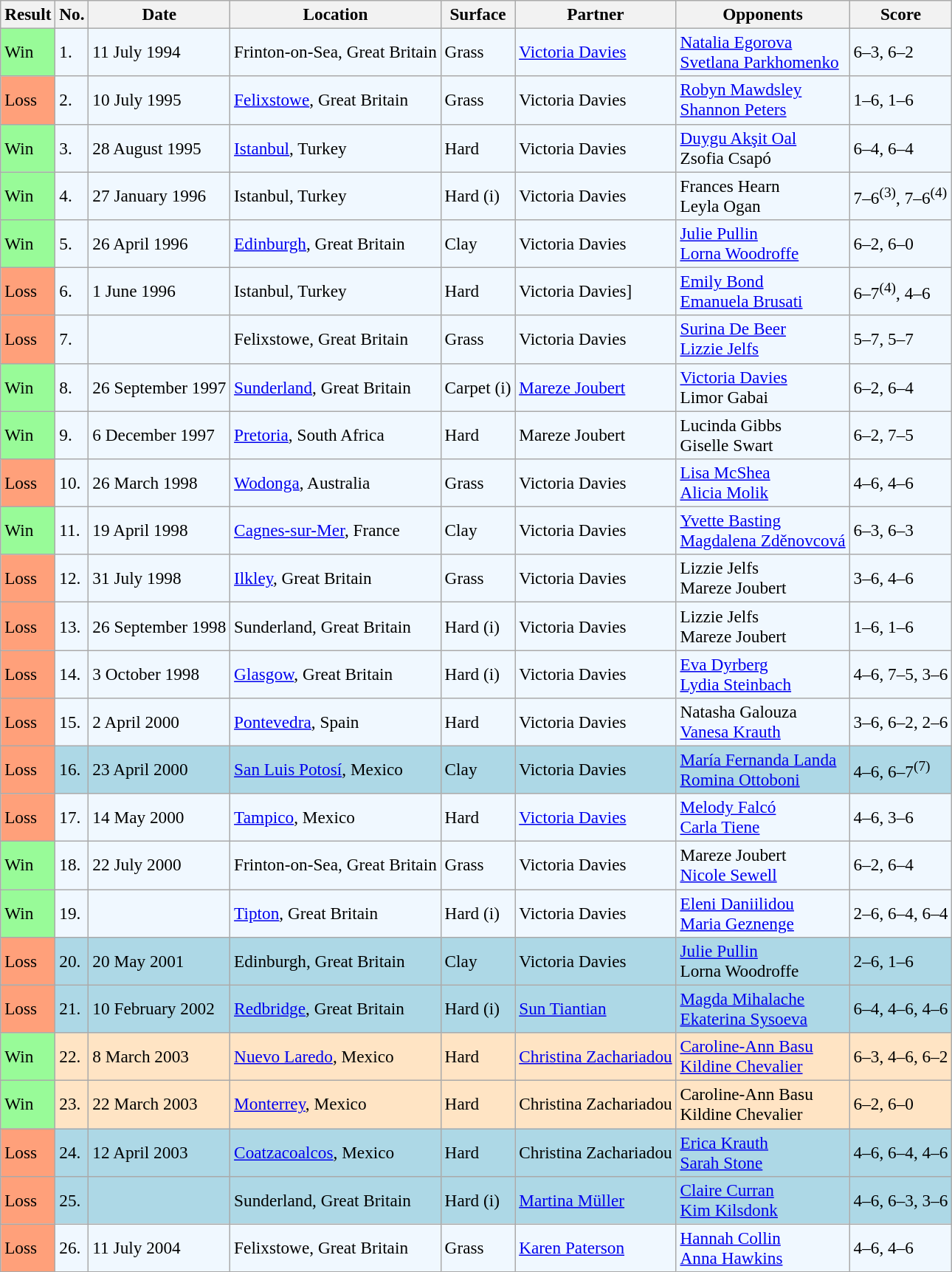<table class="sortable wikitable" style="font-size:97%;">
<tr>
<th>Result</th>
<th>No.</th>
<th>Date</th>
<th>Location</th>
<th>Surface</th>
<th>Partner</th>
<th>Opponents</th>
<th>Score</th>
</tr>
<tr style="background:#f0f8ff;">
<td style="background:#98fb98;">Win</td>
<td>1.</td>
<td>11 July 1994</td>
<td>Frinton-on-Sea, Great Britain</td>
<td>Grass</td>
<td> <a href='#'>Victoria Davies</a></td>
<td> <a href='#'>Natalia Egorova</a> <br>  <a href='#'>Svetlana Parkhomenko</a></td>
<td>6–3, 6–2</td>
</tr>
<tr style="background:#f0f8ff;">
<td style="background:#ffa07a;">Loss</td>
<td>2.</td>
<td>10 July 1995</td>
<td><a href='#'>Felixstowe</a>, Great Britain</td>
<td>Grass</td>
<td> Victoria Davies</td>
<td> <a href='#'>Robyn Mawdsley</a> <br>  <a href='#'>Shannon Peters</a></td>
<td>1–6, 1–6</td>
</tr>
<tr style="background:#f0f8ff;">
<td style="background:#98fb98;">Win</td>
<td>3.</td>
<td>28 August 1995</td>
<td><a href='#'>Istanbul</a>, Turkey</td>
<td>Hard</td>
<td> Victoria Davies</td>
<td> <a href='#'>Duygu Akşit Oal</a>  <br>  Zsofia Csapó</td>
<td>6–4, 6–4</td>
</tr>
<tr style="background:#f0f8ff;">
<td style="background:#98fb98;">Win</td>
<td>4.</td>
<td>27 January 1996</td>
<td>Istanbul, Turkey</td>
<td>Hard (i)</td>
<td> Victoria Davies</td>
<td> Frances Hearn  <br>  Leyla Ogan</td>
<td>7–6<sup>(3)</sup>, 7–6<sup>(4)</sup></td>
</tr>
<tr style="background:#f0f8ff;">
<td style="background:#98fb98;">Win</td>
<td>5.</td>
<td>26 April 1996</td>
<td><a href='#'>Edinburgh</a>, Great Britain</td>
<td>Clay</td>
<td> Victoria Davies</td>
<td> <a href='#'>Julie Pullin</a>  <br>  <a href='#'>Lorna Woodroffe</a></td>
<td>6–2, 6–0</td>
</tr>
<tr style="background:#f0f8ff;">
<td style="background:#ffa07a;">Loss</td>
<td>6.</td>
<td>1 June 1996</td>
<td>Istanbul, Turkey</td>
<td>Hard</td>
<td> Victoria Davies]</td>
<td> <a href='#'>Emily Bond</a> <br>  <a href='#'>Emanuela Brusati</a></td>
<td>6–7<sup>(4)</sup>, 4–6</td>
</tr>
<tr style="background:#f0f8ff;">
<td style="background:#ffa07a;">Loss</td>
<td>7.</td>
<td></td>
<td>Felixstowe, Great Britain</td>
<td>Grass</td>
<td> Victoria Davies</td>
<td> <a href='#'>Surina De Beer</a> <br>  <a href='#'>Lizzie Jelfs</a></td>
<td>5–7, 5–7</td>
</tr>
<tr style="background:#f0f8ff;">
<td style="background:#98fb98;">Win</td>
<td>8.</td>
<td>26 September 1997</td>
<td><a href='#'>Sunderland</a>, Great Britain</td>
<td>Carpet (i)</td>
<td> <a href='#'>Mareze Joubert</a></td>
<td> <a href='#'>Victoria Davies</a> <br>  Limor Gabai</td>
<td>6–2, 6–4</td>
</tr>
<tr style="background:#f0f8ff;">
<td style="background:#98fb98;">Win</td>
<td>9.</td>
<td>6 December 1997</td>
<td><a href='#'>Pretoria</a>, South Africa</td>
<td>Hard</td>
<td> Mareze Joubert</td>
<td> Lucinda Gibbs <br>  Giselle Swart</td>
<td>6–2, 7–5</td>
</tr>
<tr style="background:#f0f8ff;">
<td style="background:#ffa07a;">Loss</td>
<td>10.</td>
<td>26 March 1998</td>
<td><a href='#'>Wodonga</a>, Australia</td>
<td>Grass</td>
<td> Victoria Davies</td>
<td> <a href='#'>Lisa McShea</a> <br>  <a href='#'>Alicia Molik</a></td>
<td>4–6, 4–6</td>
</tr>
<tr style="background:#f0f8ff;">
<td style="background:#98fb98;">Win</td>
<td>11.</td>
<td>19 April 1998</td>
<td><a href='#'>Cagnes-sur-Mer</a>, France</td>
<td>Clay</td>
<td> Victoria Davies</td>
<td> <a href='#'>Yvette Basting</a> <br>  <a href='#'>Magdalena Zděnovcová</a></td>
<td>6–3, 6–3</td>
</tr>
<tr style="background:#f0f8ff;">
<td style="background:#ffa07a;">Loss</td>
<td>12.</td>
<td>31 July 1998</td>
<td><a href='#'>Ilkley</a>, Great Britain</td>
<td>Grass</td>
<td> Victoria Davies</td>
<td> Lizzie Jelfs <br>  Mareze Joubert</td>
<td>3–6, 4–6</td>
</tr>
<tr style="background:#f0f8ff;">
<td style="background:#ffa07a;">Loss</td>
<td>13.</td>
<td>26 September 1998</td>
<td>Sunderland, Great Britain</td>
<td>Hard (i)</td>
<td> Victoria Davies</td>
<td> Lizzie Jelfs <br>  Mareze Joubert</td>
<td>1–6, 1–6</td>
</tr>
<tr style="background:#f0f8ff;">
<td style="background:#ffa07a;">Loss</td>
<td>14.</td>
<td>3 October 1998</td>
<td><a href='#'>Glasgow</a>, Great Britain</td>
<td>Hard (i)</td>
<td> Victoria Davies</td>
<td> <a href='#'>Eva Dyrberg</a> <br>  <a href='#'>Lydia Steinbach</a></td>
<td>4–6, 7–5, 3–6</td>
</tr>
<tr style="background:#f0f8ff;">
<td style="background:#ffa07a;">Loss</td>
<td>15.</td>
<td>2 April 2000</td>
<td><a href='#'>Pontevedra</a>, Spain</td>
<td>Hard</td>
<td> Victoria Davies</td>
<td> Natasha Galouza <br>  <a href='#'>Vanesa Krauth</a></td>
<td>3–6, 6–2, 2–6</td>
</tr>
<tr style="background:lightblue;">
<td style="background:#ffa07a;">Loss</td>
<td>16.</td>
<td>23 April 2000</td>
<td><a href='#'>San Luis Potosí</a>, Mexico</td>
<td>Clay</td>
<td> Victoria Davies</td>
<td> <a href='#'>María Fernanda Landa</a> <br>  <a href='#'>Romina Ottoboni</a></td>
<td>4–6, 6–7<sup>(7)</sup></td>
</tr>
<tr style="background:#f0f8ff;">
<td style="background:#ffa07a;">Loss</td>
<td>17.</td>
<td>14 May 2000</td>
<td><a href='#'>Tampico</a>, Mexico</td>
<td>Hard</td>
<td> <a href='#'>Victoria Davies</a></td>
<td> <a href='#'>Melody Falcó</a> <br>  <a href='#'>Carla Tiene</a></td>
<td>4–6, 3–6</td>
</tr>
<tr style="background:#f0f8ff;">
<td style="background:#98fb98;">Win</td>
<td>18.</td>
<td>22 July 2000</td>
<td>Frinton-on-Sea, Great Britain</td>
<td>Grass</td>
<td> Victoria Davies</td>
<td> Mareze Joubert <br>  <a href='#'>Nicole Sewell</a></td>
<td>6–2, 6–4</td>
</tr>
<tr style="background:#f0f8ff;">
<td style="background:#98fb98;">Win</td>
<td>19.</td>
<td></td>
<td><a href='#'>Tipton</a>, Great Britain</td>
<td>Hard (i)</td>
<td> Victoria Davies</td>
<td> <a href='#'>Eleni Daniilidou</a> <br>  <a href='#'>Maria Geznenge</a></td>
<td>2–6, 6–4, 6–4</td>
</tr>
<tr style="background:lightblue;">
<td style="background:#ffa07a;">Loss</td>
<td>20.</td>
<td>20 May 2001</td>
<td>Edinburgh, Great Britain</td>
<td>Clay</td>
<td> Victoria Davies</td>
<td> <a href='#'>Julie Pullin</a>  <br>  Lorna Woodroffe</td>
<td>2–6, 1–6</td>
</tr>
<tr style="background:lightblue;">
<td style="background:#ffa07a;">Loss</td>
<td>21.</td>
<td>10 February 2002</td>
<td><a href='#'>Redbridge</a>, Great Britain</td>
<td>Hard (i)</td>
<td> <a href='#'>Sun Tiantian</a></td>
<td> <a href='#'>Magda Mihalache</a> <br>  <a href='#'>Ekaterina Sysoeva</a></td>
<td>6–4, 4–6, 4–6</td>
</tr>
<tr style="background:#ffe4c4;">
<td style="background:#98fb98;">Win</td>
<td>22.</td>
<td>8 March 2003</td>
<td><a href='#'>Nuevo Laredo</a>, Mexico</td>
<td>Hard</td>
<td> <a href='#'>Christina Zachariadou</a></td>
<td> <a href='#'>Caroline-Ann Basu</a> <br>  <a href='#'>Kildine Chevalier</a></td>
<td>6–3, 4–6, 6–2</td>
</tr>
<tr style="background:#ffe4c4;">
<td style="background:#98fb98;">Win</td>
<td>23.</td>
<td>22 March 2003</td>
<td><a href='#'>Monterrey</a>, Mexico</td>
<td>Hard</td>
<td> Christina Zachariadou</td>
<td> Caroline-Ann Basu <br>  Kildine Chevalier</td>
<td>6–2, 6–0</td>
</tr>
<tr style="background:lightblue;">
<td style="background:#ffa07a;">Loss</td>
<td>24.</td>
<td>12 April 2003</td>
<td><a href='#'>Coatzacoalcos</a>, Mexico</td>
<td>Hard</td>
<td> Christina Zachariadou</td>
<td> <a href='#'>Erica Krauth</a> <br>  <a href='#'>Sarah Stone</a></td>
<td>4–6, 6–4, 4–6</td>
</tr>
<tr style="background:lightblue;">
<td style="background:#ffa07a;">Loss</td>
<td>25.</td>
<td></td>
<td>Sunderland, Great Britain</td>
<td>Hard (i)</td>
<td> <a href='#'>Martina Müller</a></td>
<td> <a href='#'>Claire Curran</a> <br>  <a href='#'>Kim Kilsdonk</a></td>
<td>4–6, 6–3, 3–6</td>
</tr>
<tr style="background:#f0f8ff;">
<td style="background:#ffa07a;">Loss</td>
<td>26.</td>
<td>11 July 2004</td>
<td>Felixstowe, Great Britain</td>
<td>Grass</td>
<td> <a href='#'>Karen Paterson</a></td>
<td> <a href='#'>Hannah Collin</a> <br>  <a href='#'>Anna Hawkins</a></td>
<td>4–6, 4–6</td>
</tr>
</table>
